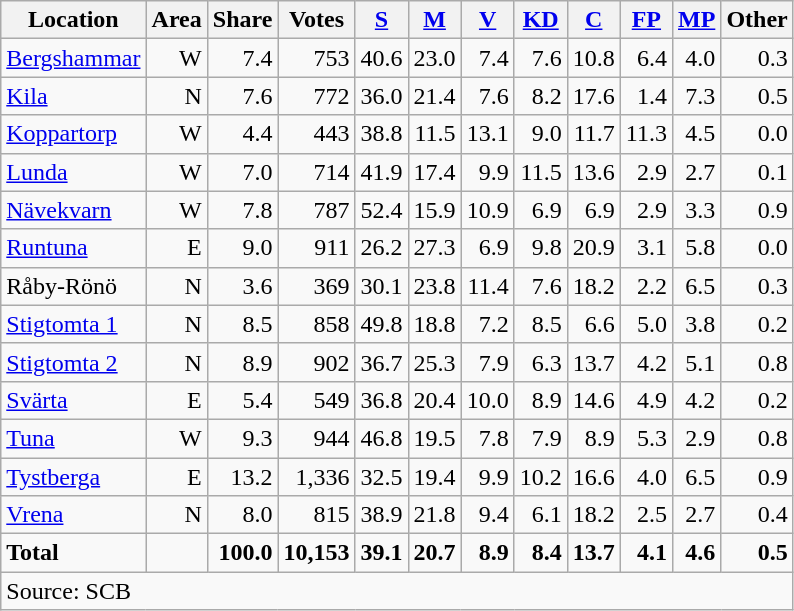<table class="wikitable sortable" style=text-align:right>
<tr>
<th>Location</th>
<th>Area</th>
<th>Share</th>
<th>Votes</th>
<th><a href='#'>S</a></th>
<th><a href='#'>M</a></th>
<th><a href='#'>V</a></th>
<th><a href='#'>KD</a></th>
<th><a href='#'>C</a></th>
<th><a href='#'>FP</a></th>
<th><a href='#'>MP</a></th>
<th>Other</th>
</tr>
<tr>
<td align=left><a href='#'>Bergshammar</a></td>
<td>W</td>
<td>7.4</td>
<td>753</td>
<td>40.6</td>
<td>23.0</td>
<td>7.4</td>
<td>7.6</td>
<td>10.8</td>
<td>6.4</td>
<td>4.0</td>
<td>0.3</td>
</tr>
<tr>
<td align=left><a href='#'>Kila</a></td>
<td>N</td>
<td>7.6</td>
<td>772</td>
<td>36.0</td>
<td>21.4</td>
<td>7.6</td>
<td>8.2</td>
<td>17.6</td>
<td>1.4</td>
<td>7.3</td>
<td>0.5</td>
</tr>
<tr>
<td align=left><a href='#'>Koppartorp</a></td>
<td>W</td>
<td>4.4</td>
<td>443</td>
<td>38.8</td>
<td>11.5</td>
<td>13.1</td>
<td>9.0</td>
<td>11.7</td>
<td>11.3</td>
<td>4.5</td>
<td>0.0</td>
</tr>
<tr>
<td align=left><a href='#'>Lunda</a></td>
<td>W</td>
<td>7.0</td>
<td>714</td>
<td>41.9</td>
<td>17.4</td>
<td>9.9</td>
<td>11.5</td>
<td>13.6</td>
<td>2.9</td>
<td>2.7</td>
<td>0.1</td>
</tr>
<tr>
<td align=left><a href='#'>Nävekvarn</a></td>
<td>W</td>
<td>7.8</td>
<td>787</td>
<td>52.4</td>
<td>15.9</td>
<td>10.9</td>
<td>6.9</td>
<td>6.9</td>
<td>2.9</td>
<td>3.3</td>
<td>0.9</td>
</tr>
<tr>
<td align=left><a href='#'>Runtuna</a></td>
<td>E</td>
<td>9.0</td>
<td>911</td>
<td>26.2</td>
<td>27.3</td>
<td>6.9</td>
<td>9.8</td>
<td>20.9</td>
<td>3.1</td>
<td>5.8</td>
<td>0.0</td>
</tr>
<tr>
<td align=left>Råby-Rönö</td>
<td>N</td>
<td>3.6</td>
<td>369</td>
<td>30.1</td>
<td>23.8</td>
<td>11.4</td>
<td>7.6</td>
<td>18.2</td>
<td>2.2</td>
<td>6.5</td>
<td>0.3</td>
</tr>
<tr>
<td align=left><a href='#'>Stigtomta 1</a></td>
<td>N</td>
<td>8.5</td>
<td>858</td>
<td>49.8</td>
<td>18.8</td>
<td>7.2</td>
<td>8.5</td>
<td>6.6</td>
<td>5.0</td>
<td>3.8</td>
<td>0.2</td>
</tr>
<tr>
<td align=left><a href='#'>Stigtomta 2</a></td>
<td>N</td>
<td>8.9</td>
<td>902</td>
<td>36.7</td>
<td>25.3</td>
<td>7.9</td>
<td>6.3</td>
<td>13.7</td>
<td>4.2</td>
<td>5.1</td>
<td>0.8</td>
</tr>
<tr>
<td align=left><a href='#'>Svärta</a></td>
<td>E</td>
<td>5.4</td>
<td>549</td>
<td>36.8</td>
<td>20.4</td>
<td>10.0</td>
<td>8.9</td>
<td>14.6</td>
<td>4.9</td>
<td>4.2</td>
<td>0.2</td>
</tr>
<tr>
<td align=left><a href='#'>Tuna</a></td>
<td>W</td>
<td>9.3</td>
<td>944</td>
<td>46.8</td>
<td>19.5</td>
<td>7.8</td>
<td>7.9</td>
<td>8.9</td>
<td>5.3</td>
<td>2.9</td>
<td>0.8</td>
</tr>
<tr>
<td align=left><a href='#'>Tystberga</a></td>
<td>E</td>
<td>13.2</td>
<td>1,336</td>
<td>32.5</td>
<td>19.4</td>
<td>9.9</td>
<td>10.2</td>
<td>16.6</td>
<td>4.0</td>
<td>6.5</td>
<td>0.9</td>
</tr>
<tr>
<td align=left><a href='#'>Vrena</a></td>
<td>N</td>
<td>8.0</td>
<td>815</td>
<td>38.9</td>
<td>21.8</td>
<td>9.4</td>
<td>6.1</td>
<td>18.2</td>
<td>2.5</td>
<td>2.7</td>
<td>0.4</td>
</tr>
<tr>
<td align=left><strong>Total</strong></td>
<td></td>
<td><strong>100.0</strong></td>
<td><strong>10,153</strong></td>
<td><strong>39.1</strong></td>
<td><strong>20.7</strong></td>
<td><strong>8.9</strong></td>
<td><strong>8.4</strong></td>
<td><strong>13.7</strong></td>
<td><strong>4.1</strong></td>
<td><strong>4.6</strong></td>
<td><strong>0.5</strong></td>
</tr>
<tr>
<td align=left colspan=12>Source: SCB </td>
</tr>
</table>
